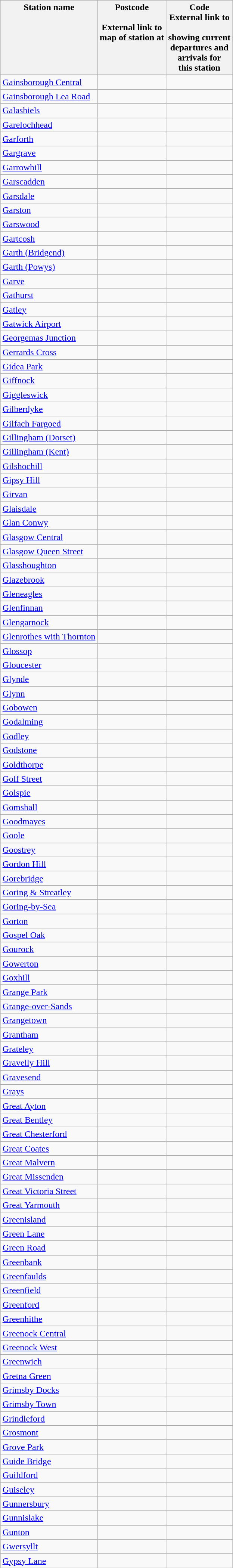<table class="wikitable" style="margin: auto;">
<tr>
<th align="left" valign="top">Station name</th>
<th align="left" valign="top">Postcode <br><br>External link to <br>map of station at <br></th>
<th align="left" valign="top">Code<br>External link to <br><br>showing current<br>departures and<br>arrivals for<br>this station</th>
</tr>
<tr>
<td><a href='#'>Gainsborough Central</a></td>
<td></td>
<td></td>
</tr>
<tr>
<td><a href='#'>Gainsborough Lea Road</a></td>
<td></td>
<td></td>
</tr>
<tr>
<td><a href='#'>Galashiels</a></td>
<td></td>
<td></td>
</tr>
<tr>
<td><a href='#'>Garelochhead</a></td>
<td></td>
<td></td>
</tr>
<tr>
<td><a href='#'>Garforth</a></td>
<td></td>
<td></td>
</tr>
<tr>
<td><a href='#'>Gargrave</a></td>
<td></td>
<td></td>
</tr>
<tr>
<td><a href='#'>Garrowhill</a></td>
<td></td>
<td></td>
</tr>
<tr>
<td><a href='#'>Garscadden</a></td>
<td></td>
<td></td>
</tr>
<tr>
<td><a href='#'>Garsdale</a></td>
<td></td>
<td></td>
</tr>
<tr>
<td><a href='#'>Garston</a></td>
<td></td>
<td></td>
</tr>
<tr>
<td><a href='#'>Garswood</a></td>
<td></td>
<td></td>
</tr>
<tr>
<td><a href='#'>Gartcosh</a></td>
<td></td>
<td></td>
</tr>
<tr>
<td><a href='#'>Garth (Bridgend)</a></td>
<td></td>
<td></td>
</tr>
<tr>
<td><a href='#'>Garth (Powys)</a></td>
<td></td>
<td></td>
</tr>
<tr>
<td><a href='#'>Garve</a></td>
<td></td>
<td></td>
</tr>
<tr>
<td><a href='#'>Gathurst</a></td>
<td></td>
<td></td>
</tr>
<tr>
<td><a href='#'>Gatley</a></td>
<td></td>
<td></td>
</tr>
<tr>
<td><a href='#'>Gatwick Airport</a></td>
<td></td>
<td></td>
</tr>
<tr>
<td><a href='#'>Georgemas Junction</a></td>
<td></td>
<td></td>
</tr>
<tr>
<td><a href='#'>Gerrards Cross</a></td>
<td></td>
<td></td>
</tr>
<tr>
<td><a href='#'>Gidea Park</a></td>
<td></td>
<td></td>
</tr>
<tr>
<td><a href='#'>Giffnock</a></td>
<td></td>
<td></td>
</tr>
<tr>
<td><a href='#'>Giggleswick</a></td>
<td></td>
<td></td>
</tr>
<tr>
<td><a href='#'>Gilberdyke</a></td>
<td></td>
<td></td>
</tr>
<tr>
<td><a href='#'>Gilfach Fargoed</a></td>
<td></td>
<td></td>
</tr>
<tr>
<td><a href='#'>Gillingham (Dorset)</a></td>
<td></td>
<td></td>
</tr>
<tr>
<td><a href='#'>Gillingham (Kent)</a></td>
<td></td>
<td></td>
</tr>
<tr>
<td><a href='#'>Gilshochill</a></td>
<td></td>
<td></td>
</tr>
<tr>
<td><a href='#'>Gipsy Hill</a></td>
<td></td>
<td></td>
</tr>
<tr>
<td><a href='#'>Girvan</a></td>
<td></td>
<td></td>
</tr>
<tr>
<td><a href='#'>Glaisdale</a></td>
<td></td>
<td></td>
</tr>
<tr>
<td><a href='#'>Glan Conwy</a></td>
<td></td>
<td></td>
</tr>
<tr>
<td><a href='#'>Glasgow Central</a></td>
<td></td>
<td></td>
</tr>
<tr>
<td><a href='#'>Glasgow Queen Street</a></td>
<td></td>
<td></td>
</tr>
<tr>
<td><a href='#'>Glasshoughton</a></td>
<td></td>
<td></td>
</tr>
<tr>
<td><a href='#'>Glazebrook</a></td>
<td></td>
<td></td>
</tr>
<tr>
<td><a href='#'>Gleneagles</a></td>
<td></td>
<td></td>
</tr>
<tr>
<td><a href='#'>Glenfinnan</a></td>
<td></td>
<td></td>
</tr>
<tr>
<td><a href='#'>Glengarnock</a></td>
<td></td>
<td></td>
</tr>
<tr>
<td><a href='#'>Glenrothes with Thornton</a></td>
<td></td>
<td></td>
</tr>
<tr>
<td><a href='#'>Glossop</a></td>
<td></td>
<td></td>
</tr>
<tr>
<td><a href='#'>Gloucester</a></td>
<td></td>
<td></td>
</tr>
<tr>
<td><a href='#'>Glynde</a></td>
<td></td>
<td></td>
</tr>
<tr>
<td><a href='#'>Glynn</a></td>
<td></td>
<td></td>
</tr>
<tr>
<td><a href='#'>Gobowen</a></td>
<td></td>
<td></td>
</tr>
<tr>
<td><a href='#'>Godalming</a></td>
<td></td>
<td></td>
</tr>
<tr>
<td><a href='#'>Godley</a></td>
<td></td>
<td></td>
</tr>
<tr>
<td><a href='#'>Godstone</a></td>
<td></td>
<td></td>
</tr>
<tr>
<td><a href='#'>Goldthorpe</a></td>
<td></td>
<td></td>
</tr>
<tr>
<td><a href='#'>Golf Street</a></td>
<td></td>
<td></td>
</tr>
<tr>
<td><a href='#'>Golspie</a></td>
<td></td>
<td></td>
</tr>
<tr>
<td><a href='#'>Gomshall</a></td>
<td></td>
<td></td>
</tr>
<tr>
<td><a href='#'>Goodmayes</a></td>
<td></td>
<td></td>
</tr>
<tr>
<td><a href='#'>Goole</a></td>
<td></td>
<td></td>
</tr>
<tr>
<td><a href='#'>Goostrey</a></td>
<td></td>
<td></td>
</tr>
<tr>
<td><a href='#'>Gordon Hill</a></td>
<td></td>
<td></td>
</tr>
<tr>
<td><a href='#'>Gorebridge</a></td>
<td></td>
<td></td>
</tr>
<tr>
<td><a href='#'>Goring & Streatley</a></td>
<td></td>
<td></td>
</tr>
<tr>
<td><a href='#'>Goring-by-Sea</a></td>
<td></td>
<td></td>
</tr>
<tr>
<td><a href='#'>Gorton</a></td>
<td></td>
<td></td>
</tr>
<tr>
<td><a href='#'>Gospel Oak</a></td>
<td></td>
<td></td>
</tr>
<tr>
<td><a href='#'>Gourock</a></td>
<td></td>
<td></td>
</tr>
<tr>
<td><a href='#'>Gowerton</a></td>
<td></td>
<td></td>
</tr>
<tr>
<td><a href='#'>Goxhill</a></td>
<td></td>
<td></td>
</tr>
<tr>
<td><a href='#'>Grange Park</a></td>
<td></td>
<td></td>
</tr>
<tr>
<td><a href='#'>Grange-over-Sands</a></td>
<td></td>
<td></td>
</tr>
<tr>
<td><a href='#'>Grangetown</a></td>
<td></td>
<td></td>
</tr>
<tr>
<td><a href='#'>Grantham</a></td>
<td></td>
<td></td>
</tr>
<tr>
<td><a href='#'>Grateley</a></td>
<td></td>
<td></td>
</tr>
<tr>
<td><a href='#'>Gravelly Hill</a></td>
<td></td>
<td></td>
</tr>
<tr>
<td><a href='#'>Gravesend</a></td>
<td></td>
<td></td>
</tr>
<tr>
<td><a href='#'>Grays</a></td>
<td></td>
<td></td>
</tr>
<tr>
<td><a href='#'>Great Ayton</a></td>
<td></td>
<td></td>
</tr>
<tr>
<td><a href='#'>Great Bentley</a></td>
<td></td>
<td></td>
</tr>
<tr>
<td><a href='#'>Great Chesterford</a></td>
<td></td>
<td></td>
</tr>
<tr>
<td><a href='#'>Great Coates</a></td>
<td></td>
<td></td>
</tr>
<tr>
<td><a href='#'>Great Malvern</a></td>
<td></td>
<td></td>
</tr>
<tr>
<td><a href='#'>Great Missenden</a></td>
<td></td>
<td></td>
</tr>
<tr>
<td><a href='#'>Great Victoria Street</a></td>
<td></td>
<td></td>
</tr>
<tr>
<td><a href='#'>Great Yarmouth</a></td>
<td></td>
<td></td>
</tr>
<tr>
<td><a href='#'>Greenisland</a></td>
<td></td>
<td></td>
</tr>
<tr>
<td><a href='#'>Green Lane</a></td>
<td></td>
<td></td>
</tr>
<tr>
<td><a href='#'>Green Road</a></td>
<td></td>
<td></td>
</tr>
<tr>
<td><a href='#'>Greenbank</a></td>
<td></td>
<td></td>
</tr>
<tr>
<td><a href='#'>Greenfaulds</a></td>
<td></td>
<td></td>
</tr>
<tr>
<td><a href='#'>Greenfield</a></td>
<td></td>
<td></td>
</tr>
<tr>
<td><a href='#'>Greenford</a></td>
<td></td>
<td></td>
</tr>
<tr>
<td><a href='#'>Greenhithe</a></td>
<td></td>
<td></td>
</tr>
<tr>
<td><a href='#'>Greenock Central</a></td>
<td></td>
<td></td>
</tr>
<tr>
<td><a href='#'>Greenock West</a></td>
<td></td>
<td></td>
</tr>
<tr>
<td><a href='#'>Greenwich</a></td>
<td></td>
<td></td>
</tr>
<tr>
<td><a href='#'>Gretna Green</a></td>
<td></td>
<td></td>
</tr>
<tr>
<td><a href='#'>Grimsby Docks</a></td>
<td></td>
<td></td>
</tr>
<tr>
<td><a href='#'>Grimsby Town</a></td>
<td></td>
<td></td>
</tr>
<tr>
<td><a href='#'>Grindleford</a></td>
<td></td>
<td></td>
</tr>
<tr>
<td><a href='#'>Grosmont</a></td>
<td></td>
<td></td>
</tr>
<tr>
<td><a href='#'>Grove Park</a></td>
<td></td>
<td></td>
</tr>
<tr>
<td><a href='#'>Guide Bridge</a></td>
<td></td>
<td></td>
</tr>
<tr>
<td><a href='#'>Guildford</a></td>
<td></td>
<td></td>
</tr>
<tr>
<td><a href='#'>Guiseley</a></td>
<td></td>
<td></td>
</tr>
<tr>
<td><a href='#'>Gunnersbury</a></td>
<td></td>
<td></td>
</tr>
<tr>
<td><a href='#'>Gunnislake</a></td>
<td></td>
<td></td>
</tr>
<tr>
<td><a href='#'>Gunton</a></td>
<td></td>
<td></td>
</tr>
<tr>
<td><a href='#'>Gwersyllt</a></td>
<td></td>
<td></td>
</tr>
<tr>
<td><a href='#'>Gypsy Lane</a></td>
<td></td>
<td></td>
</tr>
</table>
